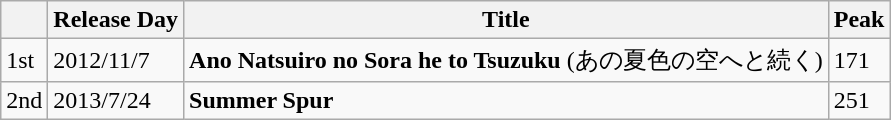<table class="wikitable">
<tr>
<th></th>
<th>Release Day</th>
<th>Title</th>
<th>Peak</th>
</tr>
<tr>
<td>1st</td>
<td>2012/11/7</td>
<td><strong>Ano Natsuiro no Sora he to Tsuzuku</strong> (あの夏色の空へと続く)</td>
<td>171</td>
</tr>
<tr>
<td>2nd</td>
<td>2013/7/24</td>
<td><strong>Summer Spur</strong></td>
<td>251</td>
</tr>
</table>
